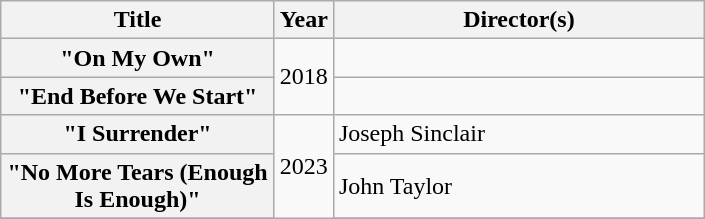<table class="wikitable plainrowheaders">
<tr>
<th style="width:175px;">Title</th>
<th>Year</th>
<th style="width:240px;">Director(s)</th>
</tr>
<tr>
<th scope="row">"On My Own"</th>
<td rowspan="2">2018</td>
<td></td>
</tr>
<tr>
<th scope="row">"End Before We Start"</th>
<td></td>
</tr>
<tr>
<th scope="row">"I Surrender"</th>
<td rowspan="4">2023</td>
<td>Joseph Sinclair</td>
</tr>
<tr>
<th scope="row">"No More Tears (Enough Is Enough)"</th>
<td>John Taylor</td>
</tr>
<tr>
</tr>
</table>
